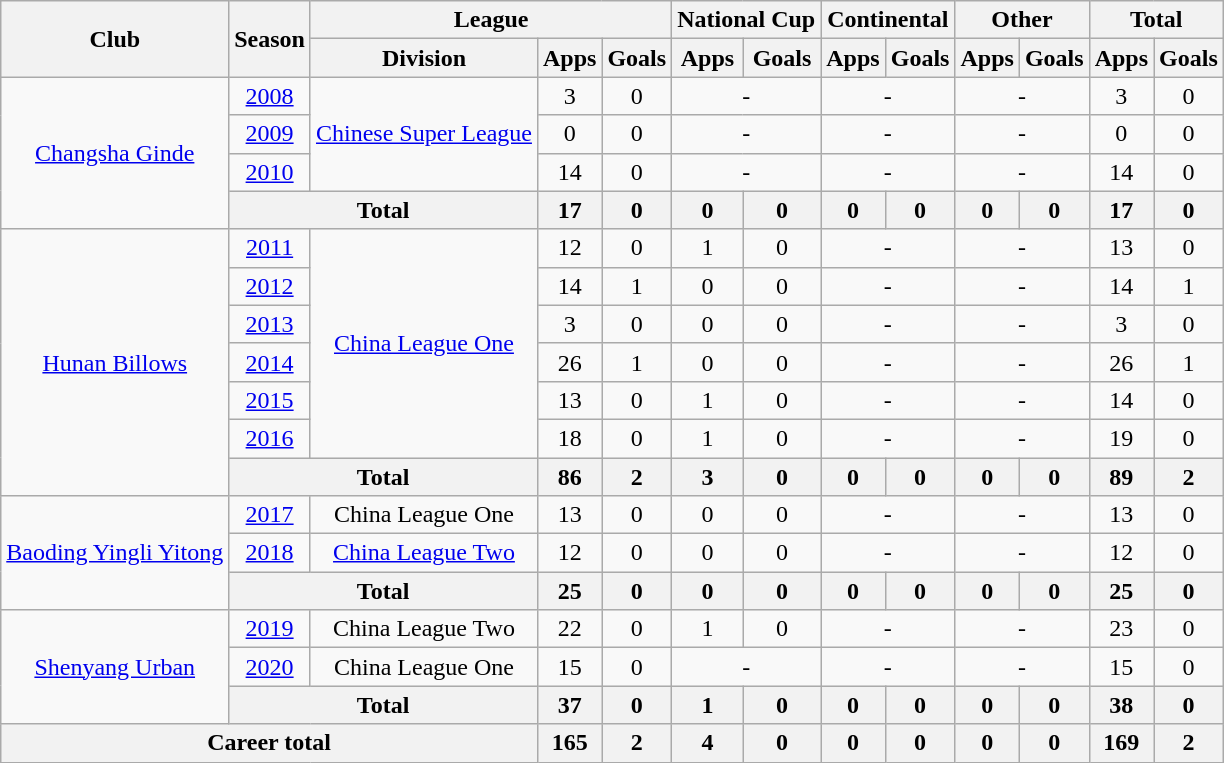<table class="wikitable" style="text-align: center">
<tr>
<th rowspan="2">Club</th>
<th rowspan="2">Season</th>
<th colspan="3">League</th>
<th colspan="2">National Cup</th>
<th colspan="2">Continental</th>
<th colspan="2">Other</th>
<th colspan="2">Total</th>
</tr>
<tr>
<th>Division</th>
<th>Apps</th>
<th>Goals</th>
<th>Apps</th>
<th>Goals</th>
<th>Apps</th>
<th>Goals</th>
<th>Apps</th>
<th>Goals</th>
<th>Apps</th>
<th>Goals</th>
</tr>
<tr>
<td rowspan=4><a href='#'>Changsha Ginde</a></td>
<td><a href='#'>2008</a></td>
<td rowspan="3"><a href='#'>Chinese Super League</a></td>
<td>3</td>
<td>0</td>
<td colspan="2">-</td>
<td colspan="2">-</td>
<td colspan="2">-</td>
<td>3</td>
<td>0</td>
</tr>
<tr>
<td><a href='#'>2009</a></td>
<td>0</td>
<td>0</td>
<td colspan="2">-</td>
<td colspan="2">-</td>
<td colspan="2">-</td>
<td>0</td>
<td>0</td>
</tr>
<tr>
<td><a href='#'>2010</a></td>
<td>14</td>
<td>0</td>
<td colspan="2">-</td>
<td colspan="2">-</td>
<td colspan="2">-</td>
<td>14</td>
<td>0</td>
</tr>
<tr>
<th colspan=2>Total</th>
<th>17</th>
<th>0</th>
<th>0</th>
<th>0</th>
<th>0</th>
<th>0</th>
<th>0</th>
<th>0</th>
<th>17</th>
<th>0</th>
</tr>
<tr>
<td rowspan=7><a href='#'>Hunan Billows</a></td>
<td><a href='#'>2011</a></td>
<td rowspan=6><a href='#'>China League One</a></td>
<td>12</td>
<td>0</td>
<td>1</td>
<td>0</td>
<td colspan="2">-</td>
<td colspan="2">-</td>
<td>13</td>
<td>0</td>
</tr>
<tr>
<td><a href='#'>2012</a></td>
<td>14</td>
<td>1</td>
<td>0</td>
<td>0</td>
<td colspan="2">-</td>
<td colspan="2">-</td>
<td>14</td>
<td>1</td>
</tr>
<tr>
<td><a href='#'>2013</a></td>
<td>3</td>
<td>0</td>
<td>0</td>
<td>0</td>
<td colspan="2">-</td>
<td colspan="2">-</td>
<td>3</td>
<td>0</td>
</tr>
<tr>
<td><a href='#'>2014</a></td>
<td>26</td>
<td>1</td>
<td>0</td>
<td>0</td>
<td colspan="2">-</td>
<td colspan="2">-</td>
<td>26</td>
<td>1</td>
</tr>
<tr>
<td><a href='#'>2015</a></td>
<td>13</td>
<td>0</td>
<td>1</td>
<td>0</td>
<td colspan="2">-</td>
<td colspan="2">-</td>
<td>14</td>
<td>0</td>
</tr>
<tr>
<td><a href='#'>2016</a></td>
<td>18</td>
<td>0</td>
<td>1</td>
<td>0</td>
<td colspan="2">-</td>
<td colspan="2">-</td>
<td>19</td>
<td>0</td>
</tr>
<tr>
<th colspan=2>Total</th>
<th>86</th>
<th>2</th>
<th>3</th>
<th>0</th>
<th>0</th>
<th>0</th>
<th>0</th>
<th>0</th>
<th>89</th>
<th>2</th>
</tr>
<tr>
<td rowspan=3><a href='#'>Baoding Yingli Yitong</a></td>
<td><a href='#'>2017</a></td>
<td>China League One</td>
<td>13</td>
<td>0</td>
<td>0</td>
<td>0</td>
<td colspan="2">-</td>
<td colspan="2">-</td>
<td>13</td>
<td>0</td>
</tr>
<tr>
<td><a href='#'>2018</a></td>
<td><a href='#'>China League Two</a></td>
<td>12</td>
<td>0</td>
<td>0</td>
<td>0</td>
<td colspan="2">-</td>
<td colspan="2">-</td>
<td>12</td>
<td>0</td>
</tr>
<tr>
<th colspan=2>Total</th>
<th>25</th>
<th>0</th>
<th>0</th>
<th>0</th>
<th>0</th>
<th>0</th>
<th>0</th>
<th>0</th>
<th>25</th>
<th>0</th>
</tr>
<tr>
<td rowspan=3><a href='#'>Shenyang Urban</a></td>
<td><a href='#'>2019</a></td>
<td>China League Two</td>
<td>22</td>
<td>0</td>
<td>1</td>
<td>0</td>
<td colspan="2">-</td>
<td colspan="2">-</td>
<td>23</td>
<td>0</td>
</tr>
<tr>
<td><a href='#'>2020</a></td>
<td>China League One</td>
<td>15</td>
<td>0</td>
<td colspan="2">-</td>
<td colspan="2">-</td>
<td colspan="2">-</td>
<td>15</td>
<td>0</td>
</tr>
<tr>
<th colspan=2>Total</th>
<th>37</th>
<th>0</th>
<th>1</th>
<th>0</th>
<th>0</th>
<th>0</th>
<th>0</th>
<th>0</th>
<th>38</th>
<th>0</th>
</tr>
<tr>
<th colspan=3>Career total</th>
<th>165</th>
<th>2</th>
<th>4</th>
<th>0</th>
<th>0</th>
<th>0</th>
<th>0</th>
<th>0</th>
<th>169</th>
<th>2</th>
</tr>
</table>
